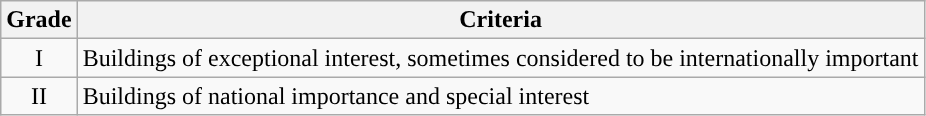<table class="wikitable">
<tr>
<th>Grade</th>
<th>Criteria</th>
</tr>
<tr>
<td align="center" >I</td>
<td>Buildings of exceptional interest, sometimes considered to be internationally important</td>
</tr>
<tr>
<td align="center" >II</td>
<td>Buildings of national importance and special interest</td>
</tr>
</table>
